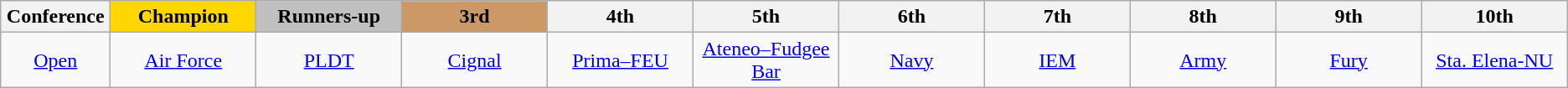<table class="wikitable" style="font-size:90% align=center;">
<tr>
<th width=5%>Conference</th>
<th width=9% style="background:gold;">Champion</th>
<th width=9% style="background:silver;">Runners-up</th>
<th width=9% style="background:#CC9966;">3rd</th>
<th width=9%>4th</th>
<th width=9%>5th</th>
<th width=9%>6th</th>
<th width=9%>7th</th>
<th width=9%>8th</th>
<th width=9%>9th</th>
<th width=9%>10th</th>
</tr>
<tr align=center>
<td><a href='#'>Open</a></td>
<td><a href='#'>Air Force</a></td>
<td><a href='#'>PLDT</a></td>
<td><a href='#'>Cignal</a></td>
<td><a href='#'>Prima–FEU</a></td>
<td><a href='#'>Ateneo–Fudgee Bar</a></td>
<td><a href='#'>Navy</a></td>
<td><a href='#'>IEM</a></td>
<td><a href='#'>Army</a></td>
<td><a href='#'>Fury</a></td>
<td><a href='#'>Sta. Elena-NU</a></td>
</tr>
</table>
